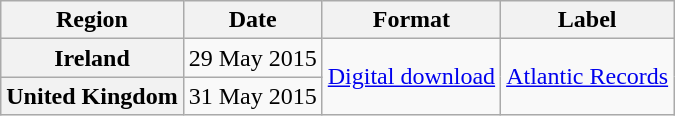<table class="wikitable plainrowheaders">
<tr>
<th scope="col">Region</th>
<th scope="col">Date</th>
<th scope="col">Format</th>
<th scope="col">Label</th>
</tr>
<tr>
<th scope="row">Ireland</th>
<td>29 May 2015</td>
<td rowspan="2"><a href='#'>Digital download</a></td>
<td rowspan="2"><a href='#'>Atlantic Records</a></td>
</tr>
<tr>
<th scope="row">United Kingdom</th>
<td>31 May 2015</td>
</tr>
</table>
